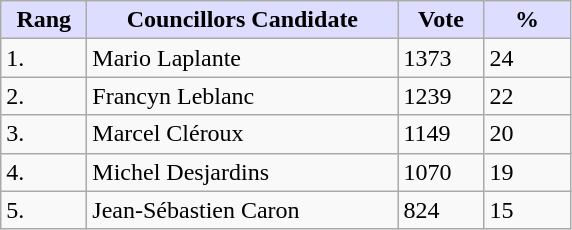<table class="wikitable">
<tr>
<th style="background:#ddf; width:50px;">Rang</th>
<th style="background:#ddf; width:200px;">Councillors Candidate</th>
<th style="background:#ddf; width:50px;">Vote</th>
<th style="background:#ddf; width:50px;">%</th>
</tr>
<tr>
<td>1.</td>
<td>Mario Laplante</td>
<td>1373</td>
<td>24</td>
</tr>
<tr>
<td>2.</td>
<td>Francyn Leblanc</td>
<td>1239</td>
<td>22</td>
</tr>
<tr>
<td>3.</td>
<td>Marcel Cléroux</td>
<td>1149</td>
<td>20</td>
</tr>
<tr>
<td>4.</td>
<td>Michel Desjardins</td>
<td>1070</td>
<td>19</td>
</tr>
<tr>
<td>5.</td>
<td>Jean-Sébastien Caron</td>
<td>824</td>
<td>15</td>
</tr>
</table>
